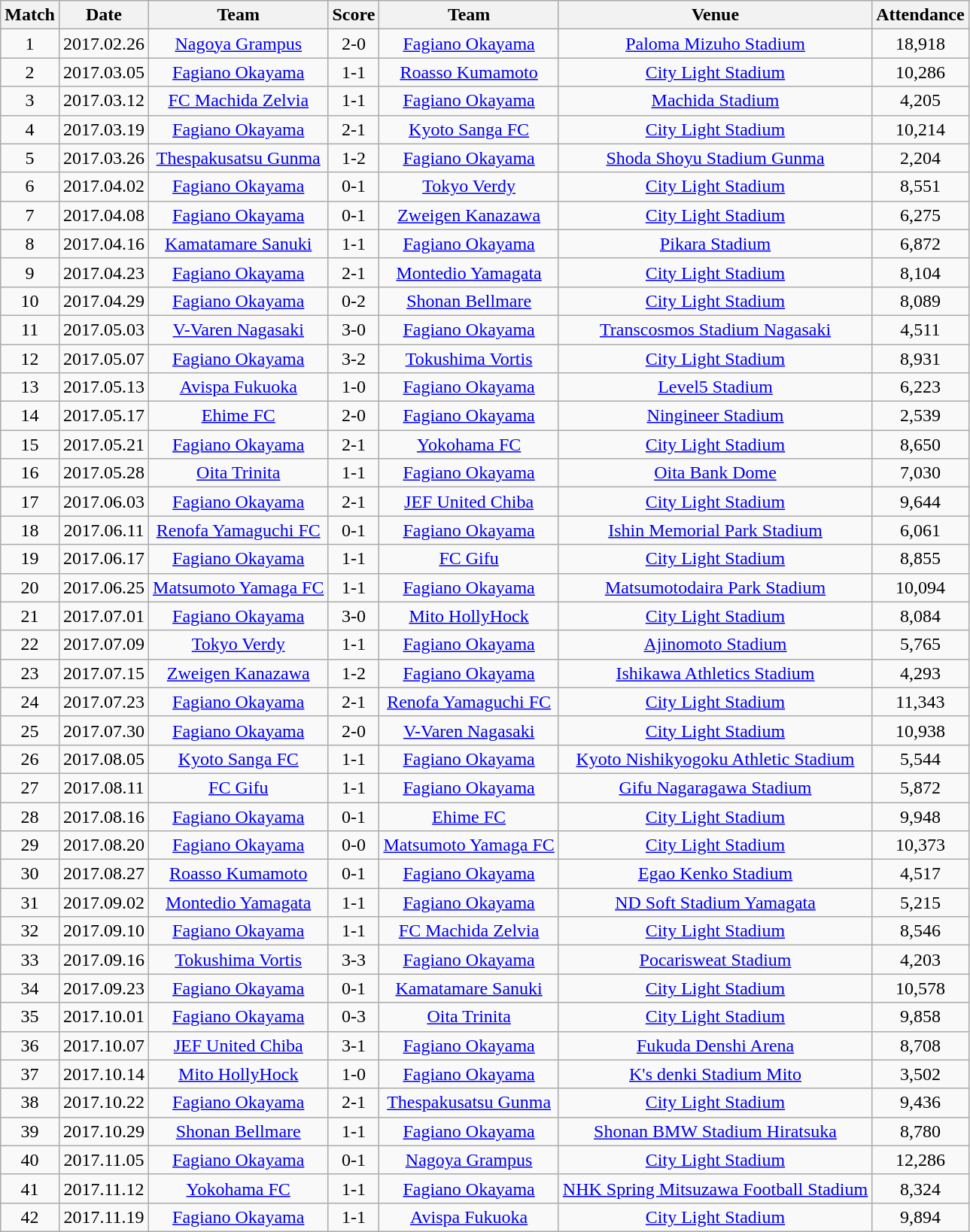<table class="wikitable" style="text-align:center;">
<tr>
<th>Match</th>
<th>Date</th>
<th>Team</th>
<th>Score</th>
<th>Team</th>
<th>Venue</th>
<th>Attendance</th>
</tr>
<tr>
<td>1</td>
<td>2017.02.26</td>
<td><a href='#'>Nagoya Grampus</a></td>
<td>2-0</td>
<td><a href='#'>Fagiano Okayama</a></td>
<td><a href='#'>Paloma Mizuho Stadium</a></td>
<td>18,918</td>
</tr>
<tr>
<td>2</td>
<td>2017.03.05</td>
<td><a href='#'>Fagiano Okayama</a></td>
<td>1-1</td>
<td><a href='#'>Roasso Kumamoto</a></td>
<td><a href='#'>City Light Stadium</a></td>
<td>10,286</td>
</tr>
<tr>
<td>3</td>
<td>2017.03.12</td>
<td><a href='#'>FC Machida Zelvia</a></td>
<td>1-1</td>
<td><a href='#'>Fagiano Okayama</a></td>
<td><a href='#'>Machida Stadium</a></td>
<td>4,205</td>
</tr>
<tr>
<td>4</td>
<td>2017.03.19</td>
<td><a href='#'>Fagiano Okayama</a></td>
<td>2-1</td>
<td><a href='#'>Kyoto Sanga FC</a></td>
<td><a href='#'>City Light Stadium</a></td>
<td>10,214</td>
</tr>
<tr>
<td>5</td>
<td>2017.03.26</td>
<td><a href='#'>Thespakusatsu Gunma</a></td>
<td>1-2</td>
<td><a href='#'>Fagiano Okayama</a></td>
<td><a href='#'>Shoda Shoyu Stadium Gunma</a></td>
<td>2,204</td>
</tr>
<tr>
<td>6</td>
<td>2017.04.02</td>
<td><a href='#'>Fagiano Okayama</a></td>
<td>0-1</td>
<td><a href='#'>Tokyo Verdy</a></td>
<td><a href='#'>City Light Stadium</a></td>
<td>8,551</td>
</tr>
<tr>
<td>7</td>
<td>2017.04.08</td>
<td><a href='#'>Fagiano Okayama</a></td>
<td>0-1</td>
<td><a href='#'>Zweigen Kanazawa</a></td>
<td><a href='#'>City Light Stadium</a></td>
<td>6,275</td>
</tr>
<tr>
<td>8</td>
<td>2017.04.16</td>
<td><a href='#'>Kamatamare Sanuki</a></td>
<td>1-1</td>
<td><a href='#'>Fagiano Okayama</a></td>
<td><a href='#'>Pikara Stadium</a></td>
<td>6,872</td>
</tr>
<tr>
<td>9</td>
<td>2017.04.23</td>
<td><a href='#'>Fagiano Okayama</a></td>
<td>2-1</td>
<td><a href='#'>Montedio Yamagata</a></td>
<td><a href='#'>City Light Stadium</a></td>
<td>8,104</td>
</tr>
<tr>
<td>10</td>
<td>2017.04.29</td>
<td><a href='#'>Fagiano Okayama</a></td>
<td>0-2</td>
<td><a href='#'>Shonan Bellmare</a></td>
<td><a href='#'>City Light Stadium</a></td>
<td>8,089</td>
</tr>
<tr>
<td>11</td>
<td>2017.05.03</td>
<td><a href='#'>V-Varen Nagasaki</a></td>
<td>3-0</td>
<td><a href='#'>Fagiano Okayama</a></td>
<td><a href='#'>Transcosmos Stadium Nagasaki</a></td>
<td>4,511</td>
</tr>
<tr>
<td>12</td>
<td>2017.05.07</td>
<td><a href='#'>Fagiano Okayama</a></td>
<td>3-2</td>
<td><a href='#'>Tokushima Vortis</a></td>
<td><a href='#'>City Light Stadium</a></td>
<td>8,931</td>
</tr>
<tr>
<td>13</td>
<td>2017.05.13</td>
<td><a href='#'>Avispa Fukuoka</a></td>
<td>1-0</td>
<td><a href='#'>Fagiano Okayama</a></td>
<td><a href='#'>Level5 Stadium</a></td>
<td>6,223</td>
</tr>
<tr>
<td>14</td>
<td>2017.05.17</td>
<td><a href='#'>Ehime FC</a></td>
<td>2-0</td>
<td><a href='#'>Fagiano Okayama</a></td>
<td><a href='#'>Ningineer Stadium</a></td>
<td>2,539</td>
</tr>
<tr>
<td>15</td>
<td>2017.05.21</td>
<td><a href='#'>Fagiano Okayama</a></td>
<td>2-1</td>
<td><a href='#'>Yokohama FC</a></td>
<td><a href='#'>City Light Stadium</a></td>
<td>8,650</td>
</tr>
<tr>
<td>16</td>
<td>2017.05.28</td>
<td><a href='#'>Oita Trinita</a></td>
<td>1-1</td>
<td><a href='#'>Fagiano Okayama</a></td>
<td><a href='#'>Oita Bank Dome</a></td>
<td>7,030</td>
</tr>
<tr>
<td>17</td>
<td>2017.06.03</td>
<td><a href='#'>Fagiano Okayama</a></td>
<td>2-1</td>
<td><a href='#'>JEF United Chiba</a></td>
<td><a href='#'>City Light Stadium</a></td>
<td>9,644</td>
</tr>
<tr>
<td>18</td>
<td>2017.06.11</td>
<td><a href='#'>Renofa Yamaguchi FC</a></td>
<td>0-1</td>
<td><a href='#'>Fagiano Okayama</a></td>
<td><a href='#'>Ishin Memorial Park Stadium</a></td>
<td>6,061</td>
</tr>
<tr>
<td>19</td>
<td>2017.06.17</td>
<td><a href='#'>Fagiano Okayama</a></td>
<td>1-1</td>
<td><a href='#'>FC Gifu</a></td>
<td><a href='#'>City Light Stadium</a></td>
<td>8,855</td>
</tr>
<tr>
<td>20</td>
<td>2017.06.25</td>
<td><a href='#'>Matsumoto Yamaga FC</a></td>
<td>1-1</td>
<td><a href='#'>Fagiano Okayama</a></td>
<td><a href='#'>Matsumotodaira Park Stadium</a></td>
<td>10,094</td>
</tr>
<tr>
<td>21</td>
<td>2017.07.01</td>
<td><a href='#'>Fagiano Okayama</a></td>
<td>3-0</td>
<td><a href='#'>Mito HollyHock</a></td>
<td><a href='#'>City Light Stadium</a></td>
<td>8,084</td>
</tr>
<tr>
<td>22</td>
<td>2017.07.09</td>
<td><a href='#'>Tokyo Verdy</a></td>
<td>1-1</td>
<td><a href='#'>Fagiano Okayama</a></td>
<td><a href='#'>Ajinomoto Stadium</a></td>
<td>5,765</td>
</tr>
<tr>
<td>23</td>
<td>2017.07.15</td>
<td><a href='#'>Zweigen Kanazawa</a></td>
<td>1-2</td>
<td><a href='#'>Fagiano Okayama</a></td>
<td><a href='#'>Ishikawa Athletics Stadium</a></td>
<td>4,293</td>
</tr>
<tr>
<td>24</td>
<td>2017.07.23</td>
<td><a href='#'>Fagiano Okayama</a></td>
<td>2-1</td>
<td><a href='#'>Renofa Yamaguchi FC</a></td>
<td><a href='#'>City Light Stadium</a></td>
<td>11,343</td>
</tr>
<tr>
<td>25</td>
<td>2017.07.30</td>
<td><a href='#'>Fagiano Okayama</a></td>
<td>2-0</td>
<td><a href='#'>V-Varen Nagasaki</a></td>
<td><a href='#'>City Light Stadium</a></td>
<td>10,938</td>
</tr>
<tr>
<td>26</td>
<td>2017.08.05</td>
<td><a href='#'>Kyoto Sanga FC</a></td>
<td>1-1</td>
<td><a href='#'>Fagiano Okayama</a></td>
<td><a href='#'>Kyoto Nishikyogoku Athletic Stadium</a></td>
<td>5,544</td>
</tr>
<tr>
<td>27</td>
<td>2017.08.11</td>
<td><a href='#'>FC Gifu</a></td>
<td>1-1</td>
<td><a href='#'>Fagiano Okayama</a></td>
<td><a href='#'>Gifu Nagaragawa Stadium</a></td>
<td>5,872</td>
</tr>
<tr>
<td>28</td>
<td>2017.08.16</td>
<td><a href='#'>Fagiano Okayama</a></td>
<td>0-1</td>
<td><a href='#'>Ehime FC</a></td>
<td><a href='#'>City Light Stadium</a></td>
<td>9,948</td>
</tr>
<tr>
<td>29</td>
<td>2017.08.20</td>
<td><a href='#'>Fagiano Okayama</a></td>
<td>0-0</td>
<td><a href='#'>Matsumoto Yamaga FC</a></td>
<td><a href='#'>City Light Stadium</a></td>
<td>10,373</td>
</tr>
<tr>
<td>30</td>
<td>2017.08.27</td>
<td><a href='#'>Roasso Kumamoto</a></td>
<td>0-1</td>
<td><a href='#'>Fagiano Okayama</a></td>
<td><a href='#'>Egao Kenko Stadium</a></td>
<td>4,517</td>
</tr>
<tr>
<td>31</td>
<td>2017.09.02</td>
<td><a href='#'>Montedio Yamagata</a></td>
<td>1-1</td>
<td><a href='#'>Fagiano Okayama</a></td>
<td><a href='#'>ND Soft Stadium Yamagata</a></td>
<td>5,215</td>
</tr>
<tr>
<td>32</td>
<td>2017.09.10</td>
<td><a href='#'>Fagiano Okayama</a></td>
<td>1-1</td>
<td><a href='#'>FC Machida Zelvia</a></td>
<td><a href='#'>City Light Stadium</a></td>
<td>8,546</td>
</tr>
<tr>
<td>33</td>
<td>2017.09.16</td>
<td><a href='#'>Tokushima Vortis</a></td>
<td>3-3</td>
<td><a href='#'>Fagiano Okayama</a></td>
<td><a href='#'>Pocarisweat Stadium</a></td>
<td>4,203</td>
</tr>
<tr>
<td>34</td>
<td>2017.09.23</td>
<td><a href='#'>Fagiano Okayama</a></td>
<td>0-1</td>
<td><a href='#'>Kamatamare Sanuki</a></td>
<td><a href='#'>City Light Stadium</a></td>
<td>10,578</td>
</tr>
<tr>
<td>35</td>
<td>2017.10.01</td>
<td><a href='#'>Fagiano Okayama</a></td>
<td>0-3</td>
<td><a href='#'>Oita Trinita</a></td>
<td><a href='#'>City Light Stadium</a></td>
<td>9,858</td>
</tr>
<tr>
<td>36</td>
<td>2017.10.07</td>
<td><a href='#'>JEF United Chiba</a></td>
<td>3-1</td>
<td><a href='#'>Fagiano Okayama</a></td>
<td><a href='#'>Fukuda Denshi Arena</a></td>
<td>8,708</td>
</tr>
<tr>
<td>37</td>
<td>2017.10.14</td>
<td><a href='#'>Mito HollyHock</a></td>
<td>1-0</td>
<td><a href='#'>Fagiano Okayama</a></td>
<td><a href='#'>K's denki Stadium Mito</a></td>
<td>3,502</td>
</tr>
<tr>
<td>38</td>
<td>2017.10.22</td>
<td><a href='#'>Fagiano Okayama</a></td>
<td>2-1</td>
<td><a href='#'>Thespakusatsu Gunma</a></td>
<td><a href='#'>City Light Stadium</a></td>
<td>9,436</td>
</tr>
<tr>
<td>39</td>
<td>2017.10.29</td>
<td><a href='#'>Shonan Bellmare</a></td>
<td>1-1</td>
<td><a href='#'>Fagiano Okayama</a></td>
<td><a href='#'>Shonan BMW Stadium Hiratsuka</a></td>
<td>8,780</td>
</tr>
<tr>
<td>40</td>
<td>2017.11.05</td>
<td><a href='#'>Fagiano Okayama</a></td>
<td>0-1</td>
<td><a href='#'>Nagoya Grampus</a></td>
<td><a href='#'>City Light Stadium</a></td>
<td>12,286</td>
</tr>
<tr>
<td>41</td>
<td>2017.11.12</td>
<td><a href='#'>Yokohama FC</a></td>
<td>1-1</td>
<td><a href='#'>Fagiano Okayama</a></td>
<td><a href='#'>NHK Spring Mitsuzawa Football Stadium</a></td>
<td>8,324</td>
</tr>
<tr>
<td>42</td>
<td>2017.11.19</td>
<td><a href='#'>Fagiano Okayama</a></td>
<td>1-1</td>
<td><a href='#'>Avispa Fukuoka</a></td>
<td><a href='#'>City Light Stadium</a></td>
<td>9,894</td>
</tr>
</table>
